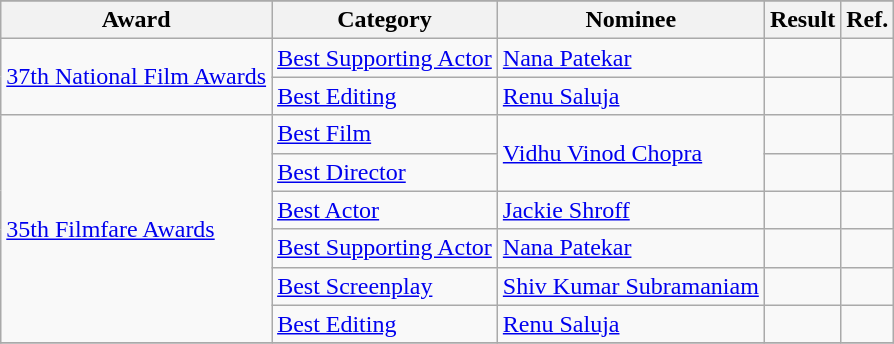<table class="wikitable sortable">
<tr style="background:#ccc; text-align:center;" bgcolor="#B0C4DE">
</tr>
<tr>
<th>Award</th>
<th>Category</th>
<th>Nominee</th>
<th>Result</th>
<th>Ref.</th>
</tr>
<tr>
<td rowspan="2"><a href='#'>37th National Film Awards</a></td>
<td><a href='#'>Best Supporting Actor</a></td>
<td><a href='#'>Nana Patekar</a></td>
<td></td>
<td></td>
</tr>
<tr>
<td><a href='#'>Best Editing</a></td>
<td><a href='#'>Renu Saluja</a></td>
<td></td>
<td></td>
</tr>
<tr>
<td rowspan="6"><a href='#'>35th Filmfare Awards</a></td>
<td><a href='#'>Best Film</a></td>
<td rowspan="2"><a href='#'>Vidhu Vinod Chopra</a></td>
<td></td>
<td></td>
</tr>
<tr>
<td><a href='#'>Best Director</a></td>
<td></td>
<td></td>
</tr>
<tr>
<td><a href='#'>Best Actor</a></td>
<td><a href='#'>Jackie Shroff</a></td>
<td></td>
<td></td>
</tr>
<tr>
<td><a href='#'>Best Supporting Actor</a></td>
<td><a href='#'>Nana Patekar</a></td>
<td></td>
<td></td>
</tr>
<tr>
<td><a href='#'>Best Screenplay</a></td>
<td><a href='#'>Shiv Kumar Subramaniam</a></td>
<td></td>
<td></td>
</tr>
<tr>
<td><a href='#'>Best Editing</a></td>
<td><a href='#'>Renu Saluja</a></td>
<td></td>
<td></td>
</tr>
<tr>
</tr>
</table>
